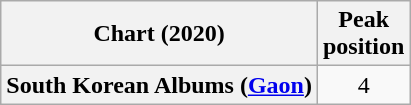<table class="wikitable plainrowheaders" style="text-align:center">
<tr>
<th scope="col">Chart (2020)</th>
<th scope="col">Peak<br>position</th>
</tr>
<tr>
<th scope="row">South Korean Albums (<a href='#'>Gaon</a>)</th>
<td>4</td>
</tr>
</table>
